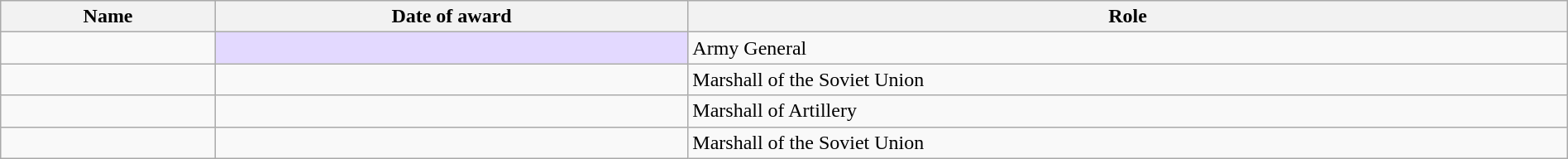<table class="wikitable sortable" width="100%">
<tr>
<th>Name</th>
<th>Date of award</th>
<th>Role</th>
</tr>
<tr>
<td><strong></strong><br></td>
<td style="background:#e3d9ff;"></td>
<td>Army General</td>
</tr>
<tr>
<td><strong></strong><br></td>
<td><br></td>
<td>Marshall of the Soviet Union</td>
</tr>
<tr>
<td><strong></strong><br></td>
<td></td>
<td>Marshall of Artillery</td>
</tr>
<tr>
<td><strong></strong><br></td>
<td><br></td>
<td>Marshall of the Soviet Union</td>
</tr>
</table>
